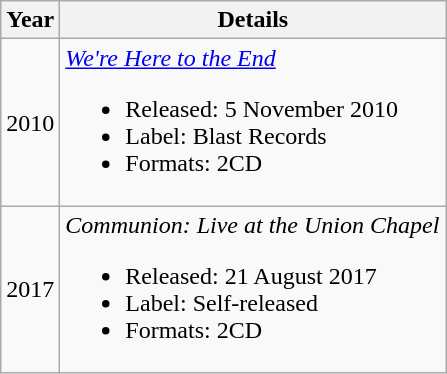<table class="wikitable">
<tr>
<th>Year</th>
<th style="width:250px;">Details</th>
</tr>
<tr>
<td>2010</td>
<td><em><a href='#'>We're Here to the End</a></em><br><ul><li>Released: 5 November 2010</li><li>Label: Blast Records</li><li>Formats: 2CD</li></ul></td>
</tr>
<tr>
<td>2017</td>
<td><em>Communion: Live at the Union Chapel</em><br><ul><li>Released: 21 August 2017</li><li>Label: Self-released</li><li>Formats: 2CD</li></ul></td>
</tr>
</table>
